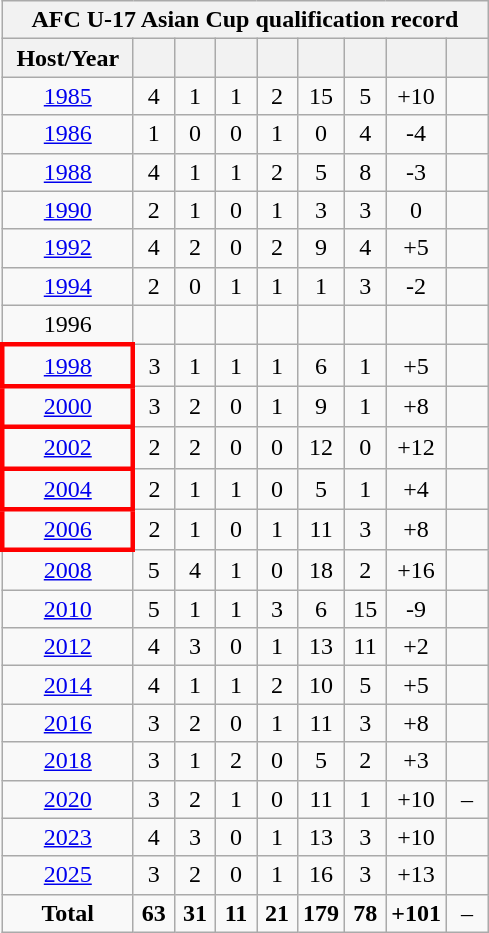<table class="wikitable collapsible collapsed" style="text-align: center;">
<tr>
<th colspan=9>AFC U-17 Asian Cup qualification record</th>
</tr>
<tr>
<th width="80">Host/Year</th>
<th width="20"></th>
<th width="20"></th>
<th width="20"></th>
<th width="20"></th>
<th width="20"></th>
<th width="20"></th>
<th width="20"></th>
<th width="20"></th>
</tr>
<tr>
<td> <a href='#'>1985</a></td>
<td>4</td>
<td>1</td>
<td>1</td>
<td>2</td>
<td>15</td>
<td>5</td>
<td>+10</td>
<td></td>
</tr>
<tr>
<td> <a href='#'>1986</a></td>
<td>1</td>
<td>0</td>
<td>0</td>
<td>1</td>
<td>0</td>
<td>4</td>
<td>-4</td>
<td></td>
</tr>
<tr>
<td> <a href='#'>1988</a></td>
<td>4</td>
<td>1</td>
<td>1</td>
<td>2</td>
<td>5</td>
<td>8</td>
<td>-3</td>
<td></td>
</tr>
<tr>
<td> <a href='#'>1990</a></td>
<td>2</td>
<td>1</td>
<td>0</td>
<td>1</td>
<td>3</td>
<td>3</td>
<td>0</td>
<td></td>
</tr>
<tr>
<td> <a href='#'>1992</a></td>
<td>4</td>
<td>2</td>
<td>0</td>
<td>2</td>
<td>9</td>
<td>4</td>
<td>+5</td>
<td></td>
</tr>
<tr>
<td> <a href='#'>1994</a></td>
<td>2</td>
<td>0</td>
<td>1</td>
<td>1</td>
<td>1</td>
<td>3</td>
<td>-2</td>
<td></td>
</tr>
<tr>
<td>1996</td>
<td></td>
<td></td>
<td></td>
<td></td>
<td></td>
<td></td>
<td></td>
<td></td>
</tr>
<tr>
<td style="border: 3px solid red"> <a href='#'>1998</a></td>
<td>3</td>
<td>1</td>
<td>1</td>
<td>1</td>
<td>6</td>
<td>1</td>
<td>+5</td>
<td></td>
</tr>
<tr>
<td style="border: 3px solid red"> <a href='#'>2000</a></td>
<td>3</td>
<td>2</td>
<td>0</td>
<td>1</td>
<td>9</td>
<td>1</td>
<td>+8</td>
<td></td>
</tr>
<tr>
<td style="border: 3px solid red"> <a href='#'>2002</a></td>
<td>2</td>
<td>2</td>
<td>0</td>
<td>0</td>
<td>12</td>
<td>0</td>
<td>+12</td>
<td></td>
</tr>
<tr>
<td style="border: 3px solid red"> <a href='#'>2004</a></td>
<td>2</td>
<td>1</td>
<td>1</td>
<td>0</td>
<td>5</td>
<td>1</td>
<td>+4</td>
<td></td>
</tr>
<tr>
<td style="border: 3px solid red"> <a href='#'>2006</a></td>
<td>2</td>
<td>1</td>
<td>0</td>
<td>1</td>
<td>11</td>
<td>3</td>
<td>+8</td>
<td></td>
</tr>
<tr>
<td> <a href='#'>2008</a></td>
<td>5</td>
<td>4</td>
<td>1</td>
<td>0</td>
<td>18</td>
<td>2</td>
<td>+16</td>
<td></td>
</tr>
<tr>
<td> <a href='#'>2010</a></td>
<td>5</td>
<td>1</td>
<td>1</td>
<td>3</td>
<td>6</td>
<td>15</td>
<td>-9</td>
<td></td>
</tr>
<tr>
<td> <a href='#'>2012</a></td>
<td>4</td>
<td>3</td>
<td>0</td>
<td>1</td>
<td>13</td>
<td>11</td>
<td>+2</td>
<td></td>
</tr>
<tr>
<td> <a href='#'>2014</a></td>
<td>4</td>
<td>1</td>
<td>1</td>
<td>2</td>
<td>10</td>
<td>5</td>
<td>+5</td>
<td></td>
</tr>
<tr>
<td> <a href='#'>2016</a></td>
<td>3</td>
<td>2</td>
<td>0</td>
<td>1</td>
<td>11</td>
<td>3</td>
<td>+8</td>
<td></td>
</tr>
<tr>
<td> <a href='#'>2018</a></td>
<td>3</td>
<td>1</td>
<td>2</td>
<td>0</td>
<td>5</td>
<td>2</td>
<td>+3</td>
<td></td>
</tr>
<tr>
<td> <a href='#'>2020</a></td>
<td>3</td>
<td>2</td>
<td>1</td>
<td>0</td>
<td>11</td>
<td>1</td>
<td>+10</td>
<td>–</td>
</tr>
<tr>
<td> <a href='#'>2023</a></td>
<td>4</td>
<td>3</td>
<td>0</td>
<td>1</td>
<td>13</td>
<td>3</td>
<td>+10</td>
<td></td>
</tr>
<tr>
<td> <a href='#'>2025</a></td>
<td>3</td>
<td>2</td>
<td>0</td>
<td>1</td>
<td>16</td>
<td>3</td>
<td>+13</td>
<td></td>
</tr>
<tr>
<td><strong>Total</strong></td>
<td><strong>63</strong></td>
<td><strong>31</strong></td>
<td><strong>11</strong></td>
<td><strong>21</strong></td>
<td><strong>179</strong></td>
<td><strong>78</strong></td>
<td><strong>+101</strong></td>
<td>–</td>
</tr>
</table>
